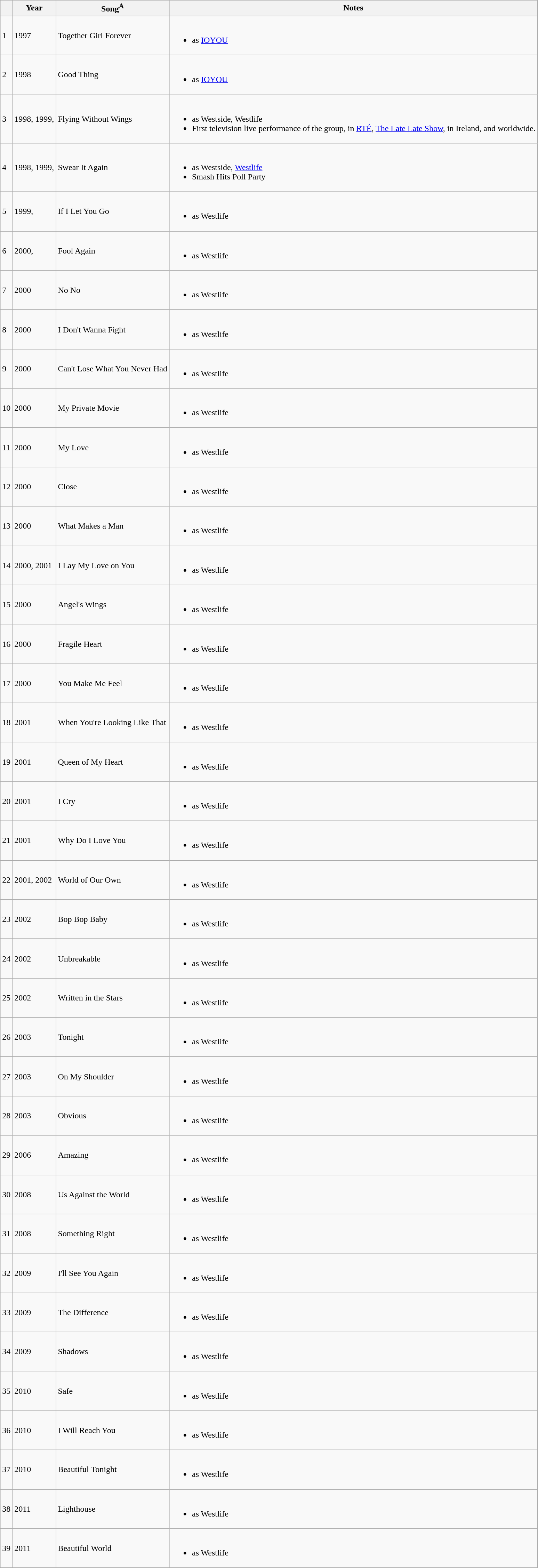<table class="wikitable sortable">
<tr>
<th></th>
<th>Year</th>
<th>Song<sup>A</sup></th>
<th>Notes</th>
</tr>
<tr>
<td>1</td>
<td>1997</td>
<td>Together Girl Forever</td>
<td><br><ul><li>as <a href='#'>IOYOU</a></li></ul></td>
</tr>
<tr>
<td>2</td>
<td>1998</td>
<td>Good Thing</td>
<td><br><ul><li>as <a href='#'>IOYOU</a></li></ul></td>
</tr>
<tr>
<td>3</td>
<td>1998, 1999,</td>
<td>Flying Without Wings</td>
<td><br><ul><li>as Westside, Westlife</li><li>First television live performance of the group, in <a href='#'>RTÉ</a>, <a href='#'>The Late Late Show</a>, in Ireland, and worldwide.</li></ul></td>
</tr>
<tr>
<td>4</td>
<td>1998, 1999,</td>
<td>Swear It Again</td>
<td><br><ul><li>as Westside, <a href='#'>Westlife</a></li><li>Smash Hits Poll Party</li></ul></td>
</tr>
<tr>
<td>5</td>
<td>1999,</td>
<td>If I Let You Go</td>
<td><br><ul><li>as Westlife</li></ul></td>
</tr>
<tr>
<td>6</td>
<td>2000,</td>
<td>Fool Again</td>
<td><br><ul><li>as Westlife</li></ul></td>
</tr>
<tr>
<td>7</td>
<td>2000</td>
<td>No No</td>
<td><br><ul><li>as Westlife</li></ul></td>
</tr>
<tr>
<td>8</td>
<td>2000</td>
<td>I Don't Wanna Fight</td>
<td><br><ul><li>as Westlife</li></ul></td>
</tr>
<tr>
<td>9</td>
<td>2000</td>
<td>Can't Lose What You Never Had</td>
<td><br><ul><li>as Westlife</li></ul></td>
</tr>
<tr>
<td>10</td>
<td>2000</td>
<td>My Private Movie</td>
<td><br><ul><li>as Westlife</li></ul></td>
</tr>
<tr>
<td>11</td>
<td>2000</td>
<td>My Love</td>
<td><br><ul><li>as Westlife</li></ul></td>
</tr>
<tr>
<td>12</td>
<td>2000</td>
<td>Close</td>
<td><br><ul><li>as Westlife</li></ul></td>
</tr>
<tr>
<td>13</td>
<td>2000</td>
<td>What Makes a Man</td>
<td><br><ul><li>as Westlife</li></ul></td>
</tr>
<tr>
<td>14</td>
<td>2000, 2001</td>
<td>I Lay My Love on You</td>
<td><br><ul><li>as Westlife</li></ul></td>
</tr>
<tr>
<td>15</td>
<td>2000</td>
<td>Angel's Wings</td>
<td><br><ul><li>as Westlife</li></ul></td>
</tr>
<tr>
<td>16</td>
<td>2000</td>
<td>Fragile Heart</td>
<td><br><ul><li>as Westlife</li></ul></td>
</tr>
<tr>
<td>17</td>
<td>2000</td>
<td>You Make Me Feel</td>
<td><br><ul><li>as Westlife</li></ul></td>
</tr>
<tr>
<td>18</td>
<td>2001</td>
<td>When You're Looking Like That</td>
<td><br><ul><li>as Westlife</li></ul></td>
</tr>
<tr>
<td>19</td>
<td>2001</td>
<td>Queen of My Heart</td>
<td><br><ul><li>as Westlife</li></ul></td>
</tr>
<tr>
<td>20</td>
<td>2001</td>
<td>I Cry</td>
<td><br><ul><li>as Westlife</li></ul></td>
</tr>
<tr>
<td>21</td>
<td>2001</td>
<td>Why Do I Love You</td>
<td><br><ul><li>as Westlife</li></ul></td>
</tr>
<tr>
<td>22</td>
<td>2001, 2002</td>
<td>World of Our Own</td>
<td><br><ul><li>as Westlife</li></ul></td>
</tr>
<tr>
<td>23</td>
<td>2002</td>
<td>Bop Bop Baby</td>
<td><br><ul><li>as Westlife</li></ul></td>
</tr>
<tr>
<td>24</td>
<td>2002</td>
<td>Unbreakable</td>
<td><br><ul><li>as Westlife</li></ul></td>
</tr>
<tr>
<td>25</td>
<td>2002</td>
<td>Written in the Stars</td>
<td><br><ul><li>as Westlife</li></ul></td>
</tr>
<tr>
<td>26</td>
<td>2003</td>
<td>Tonight</td>
<td><br><ul><li>as Westlife</li></ul></td>
</tr>
<tr>
<td>27</td>
<td>2003</td>
<td>On My Shoulder</td>
<td><br><ul><li>as Westlife</li></ul></td>
</tr>
<tr>
<td>28</td>
<td>2003</td>
<td>Obvious</td>
<td><br><ul><li>as Westlife</li></ul></td>
</tr>
<tr>
<td>29</td>
<td>2006</td>
<td>Amazing</td>
<td><br><ul><li>as Westlife</li></ul></td>
</tr>
<tr>
<td>30</td>
<td>2008</td>
<td>Us Against the World</td>
<td><br><ul><li>as Westlife</li></ul></td>
</tr>
<tr>
<td>31</td>
<td>2008</td>
<td>Something Right</td>
<td><br><ul><li>as Westlife</li></ul></td>
</tr>
<tr>
<td>32</td>
<td>2009</td>
<td>I'll See You Again</td>
<td><br><ul><li>as Westlife</li></ul></td>
</tr>
<tr>
<td>33</td>
<td>2009</td>
<td>The Difference</td>
<td><br><ul><li>as Westlife</li></ul></td>
</tr>
<tr>
<td>34</td>
<td>2009</td>
<td>Shadows</td>
<td><br><ul><li>as Westlife</li></ul></td>
</tr>
<tr>
<td>35</td>
<td>2010</td>
<td>Safe</td>
<td><br><ul><li>as Westlife</li></ul></td>
</tr>
<tr>
<td>36</td>
<td>2010</td>
<td>I Will Reach You</td>
<td><br><ul><li>as Westlife</li></ul></td>
</tr>
<tr>
<td>37</td>
<td>2010</td>
<td>Beautiful Tonight</td>
<td><br><ul><li>as Westlife</li></ul></td>
</tr>
<tr>
<td>38</td>
<td>2011</td>
<td>Lighthouse</td>
<td><br><ul><li>as Westlife</li></ul></td>
</tr>
<tr>
<td>39</td>
<td>2011</td>
<td>Beautiful World</td>
<td><br><ul><li>as Westlife</li></ul></td>
</tr>
<tr>
</tr>
</table>
